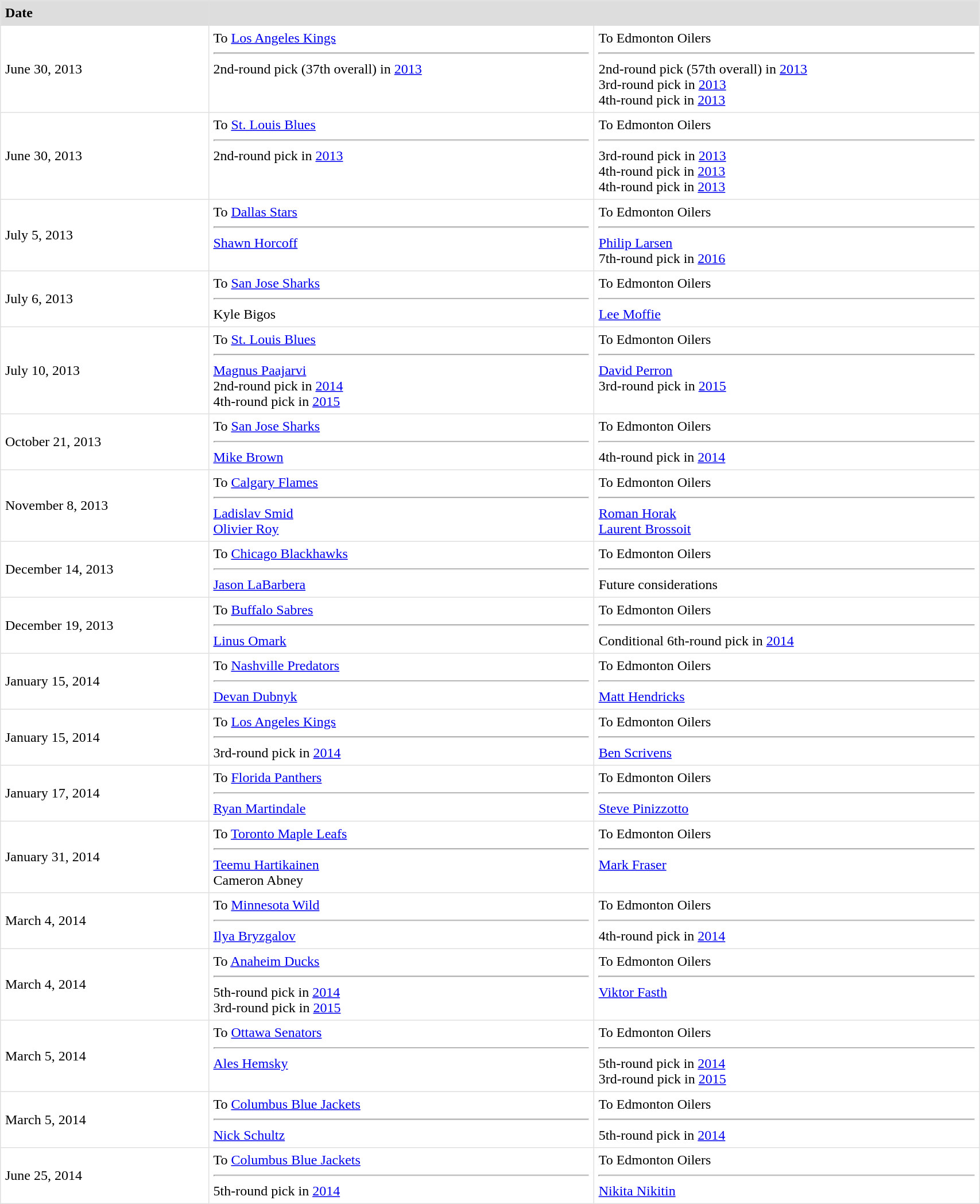<table border=1 style="border-collapse:collapse" bordercolor="#DFDFDF" cellpadding="5" width=90%>
<tr bgcolor="#dddddd">
<td><strong>Date</strong></td>
<th colspan="2"></th>
</tr>
<tr>
<td>June 30, 2013</td>
<td valign="top">To <a href='#'>Los Angeles Kings</a> <hr>2nd-round pick (37th overall) in <a href='#'>2013</a></td>
<td valign="top">To Edmonton Oilers <hr>2nd-round pick (57th overall) in <a href='#'>2013</a><br>3rd-round pick in <a href='#'>2013</a><br>4th-round pick in <a href='#'>2013</a></td>
</tr>
<tr>
<td>June 30, 2013</td>
<td valign="top">To <a href='#'>St. Louis Blues</a> <hr>2nd-round pick in <a href='#'>2013</a></td>
<td valign="top">To Edmonton Oilers <hr>3rd-round pick in <a href='#'>2013</a><br>4th-round pick in <a href='#'>2013</a><br>4th-round pick in <a href='#'>2013</a></td>
</tr>
<tr>
<td>July 5, 2013</td>
<td valign="top">To <a href='#'>Dallas Stars</a> <hr><a href='#'>Shawn Horcoff</a></td>
<td valign="top">To Edmonton Oilers <hr><a href='#'>Philip Larsen</a><br>7th-round pick in <a href='#'>2016</a></td>
</tr>
<tr>
<td>July 6, 2013</td>
<td valign="top">To <a href='#'>San Jose Sharks</a> <hr>Kyle Bigos</td>
<td valign="top">To Edmonton Oilers <hr><a href='#'>Lee Moffie</a></td>
</tr>
<tr>
<td>July 10, 2013</td>
<td valign="top">To <a href='#'>St. Louis Blues</a> <hr><a href='#'>Magnus Paajarvi</a><br>2nd-round pick in <a href='#'>2014</a><br>4th-round pick in <a href='#'>2015</a></td>
<td valign="top">To Edmonton Oilers <hr><a href='#'>David Perron</a><br>3rd-round pick in <a href='#'>2015</a></td>
</tr>
<tr>
<td>October 21, 2013</td>
<td valign="top">To <a href='#'>San Jose Sharks</a> <hr><a href='#'>Mike Brown</a></td>
<td valign="top">To Edmonton Oilers <hr>4th-round pick in <a href='#'>2014</a></td>
</tr>
<tr>
<td>November 8, 2013</td>
<td valign="top">To <a href='#'>Calgary Flames</a> <hr><a href='#'>Ladislav Smid</a><br><a href='#'>Olivier Roy</a></td>
<td valign="top">To Edmonton Oilers <hr><a href='#'>Roman Horak</a><br><a href='#'>Laurent Brossoit</a></td>
</tr>
<tr>
<td>December 14, 2013</td>
<td valign="top">To <a href='#'>Chicago Blackhawks</a> <hr><a href='#'>Jason LaBarbera</a></td>
<td valign="top">To Edmonton Oilers <hr>Future considerations</td>
</tr>
<tr>
<td>December 19, 2013</td>
<td valign="top">To <a href='#'>Buffalo Sabres</a> <hr><a href='#'>Linus Omark</a></td>
<td valign="top">To Edmonton Oilers <hr>Conditional 6th-round pick in <a href='#'>2014</a></td>
</tr>
<tr>
<td>January 15, 2014</td>
<td valign="top">To <a href='#'>Nashville Predators</a> <hr><a href='#'>Devan Dubnyk</a></td>
<td valign="top">To Edmonton Oilers <hr><a href='#'>Matt Hendricks</a></td>
</tr>
<tr>
<td>January 15, 2014</td>
<td valign="top">To <a href='#'>Los Angeles Kings</a> <hr>3rd-round pick in <a href='#'>2014</a></td>
<td valign="top">To Edmonton Oilers <hr><a href='#'>Ben Scrivens</a></td>
</tr>
<tr>
<td>January 17, 2014</td>
<td valign="top">To <a href='#'>Florida Panthers</a> <hr><a href='#'>Ryan Martindale</a></td>
<td valign="top">To Edmonton Oilers <hr><a href='#'>Steve Pinizzotto</a></td>
</tr>
<tr>
<td>January 31, 2014</td>
<td valign="top">To <a href='#'>Toronto Maple Leafs</a> <hr><a href='#'>Teemu Hartikainen</a><br>Cameron Abney</td>
<td valign="top">To Edmonton Oilers <hr><a href='#'>Mark Fraser</a></td>
</tr>
<tr>
<td>March 4, 2014</td>
<td valign="top">To <a href='#'>Minnesota Wild</a> <hr><a href='#'>Ilya Bryzgalov</a></td>
<td valign="top">To Edmonton Oilers <hr>4th-round pick in <a href='#'>2014</a></td>
</tr>
<tr>
<td>March 4, 2014</td>
<td valign="top">To <a href='#'>Anaheim Ducks</a> <hr>5th-round pick in <a href='#'>2014</a><br>3rd-round pick in <a href='#'>2015</a></td>
<td valign="top">To Edmonton Oilers <hr><a href='#'>Viktor Fasth</a></td>
</tr>
<tr>
<td>March 5, 2014</td>
<td valign="top">To <a href='#'>Ottawa Senators</a> <hr><a href='#'>Ales Hemsky</a></td>
<td valign="top">To Edmonton Oilers <hr>5th-round pick in <a href='#'>2014</a><br>3rd-round pick in <a href='#'>2015</a></td>
</tr>
<tr>
<td>March 5, 2014</td>
<td valign="top">To <a href='#'>Columbus Blue Jackets</a> <hr><a href='#'>Nick Schultz</a></td>
<td valign="top">To Edmonton Oilers <hr>5th-round pick in <a href='#'>2014</a></td>
</tr>
<tr>
<td>June 25, 2014</td>
<td valign="top">To <a href='#'>Columbus Blue Jackets</a> <hr>5th-round pick in <a href='#'>2014</a></td>
<td valign="top">To Edmonton Oilers <hr><a href='#'>Nikita Nikitin</a></td>
</tr>
</table>
